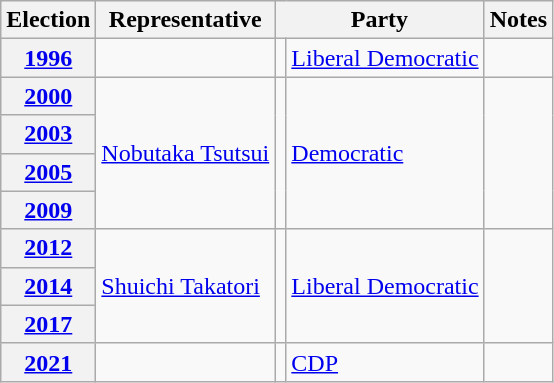<table class=wikitable>
<tr valign=bottom>
<th>Election</th>
<th>Representative</th>
<th colspan="2">Party</th>
<th>Notes</th>
</tr>
<tr>
<th><a href='#'>1996</a>  </th>
<td></td>
<td bgcolor=></td>
<td><a href='#'>Liberal Democratic</a></td>
<td></td>
</tr>
<tr>
<th><a href='#'>2000</a></th>
<td rowspan="4"><a href='#'>Nobutaka Tsutsui</a></td>
<td rowspan="4" bgcolor=></td>
<td rowspan="4"><a href='#'>Democratic</a></td>
<td rowspan="4"></td>
</tr>
<tr>
<th><a href='#'>2003</a></th>
</tr>
<tr>
<th><a href='#'>2005</a></th>
</tr>
<tr>
<th><a href='#'>2009</a></th>
</tr>
<tr>
<th><a href='#'>2012</a></th>
<td rowspan="3"><a href='#'>Shuichi Takatori</a></td>
<td rowspan="3" bgcolor=></td>
<td rowspan="3"><a href='#'>Liberal Democratic</a></td>
<td rowspan="3"></td>
</tr>
<tr>
<th><a href='#'>2014</a></th>
</tr>
<tr>
<th><a href='#'>2017</a></th>
</tr>
<tr>
<th><a href='#'>2021</a></th>
<td></td>
<td bgcolor=></td>
<td><a href='#'>CDP</a></td>
<td></td>
</tr>
</table>
